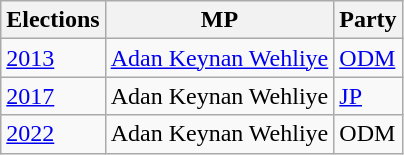<table class="wikitable">
<tr>
<th>Elections</th>
<th>MP </th>
<th>Party</th>
</tr>
<tr>
<td><a href='#'>2013</a></td>
<td><a href='#'>Adan Keynan Wehliye</a></td>
<td><a href='#'>ODM</a></td>
</tr>
<tr>
<td><a href='#'>2017</a></td>
<td>Adan Keynan Wehliye</td>
<td><a href='#'>JP</a></td>
</tr>
<tr>
<td><a href='#'>2022</a></td>
<td>Adan Keynan Wehliye</td>
<td>ODM</td>
</tr>
</table>
